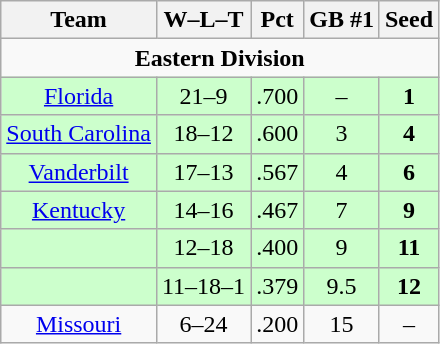<table class="wikitable" style="float:left; margin-right:1em; text-align:center;">
<tr>
<th>Team</th>
<th>W–L–T</th>
<th>Pct</th>
<th>GB #1</th>
<th>Seed<br></th>
</tr>
<tr>
<td colspan="7" align="center"><strong>Eastern Division</strong></td>
</tr>
<tr bgcolor=#ccffcc>
<td><a href='#'>Florida</a></td>
<td>21–9</td>
<td>.700</td>
<td>–</td>
<td><strong>1</strong></td>
</tr>
<tr bgcolor=#ccffcc>
<td><a href='#'>South Carolina</a></td>
<td>18–12</td>
<td>.600</td>
<td>3</td>
<td><strong>4</strong></td>
</tr>
<tr bgcolor=#ccffcc>
<td><a href='#'>Vanderbilt</a></td>
<td>17–13</td>
<td>.567</td>
<td>4</td>
<td><strong>6</strong></td>
</tr>
<tr bgcolor=#ccffcc>
<td><a href='#'>Kentucky</a></td>
<td>14–16</td>
<td>.467</td>
<td>7</td>
<td><strong>9</strong></td>
</tr>
<tr bgcolor=#ccffcc>
<td></td>
<td>12–18</td>
<td>.400</td>
<td>9</td>
<td><strong>11</strong></td>
</tr>
<tr bgcolor=#ccffcc>
<td></td>
<td>11–18–1</td>
<td>.379</td>
<td>9.5</td>
<td><strong>12</strong></td>
</tr>
<tr>
<td><a href='#'>Missouri</a></td>
<td>6–24</td>
<td>.200</td>
<td>15</td>
<td>–</td>
</tr>
</table>
